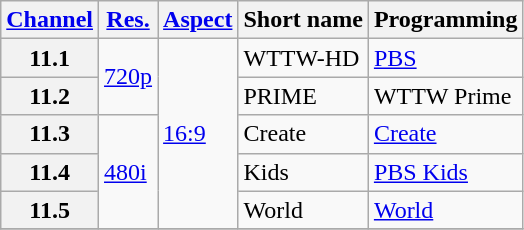<table class="wikitable">
<tr>
<th scope = "col"><a href='#'>Channel</a></th>
<th scope = "col"><a href='#'>Res.</a></th>
<th scope = "col"><a href='#'>Aspect</a></th>
<th scope = "col">Short name</th>
<th scope = "col">Programming</th>
</tr>
<tr>
<th scope = "row">11.1</th>
<td rowspan="2"><a href='#'>720p</a></td>
<td rowspan="5"><a href='#'>16:9</a></td>
<td>WTTW-HD</td>
<td><a href='#'>PBS</a></td>
</tr>
<tr>
<th scope = "row">11.2</th>
<td>PRIME</td>
<td>WTTW Prime</td>
</tr>
<tr>
<th scope = "row">11.3</th>
<td rowspan="3"><a href='#'>480i</a></td>
<td>Create</td>
<td><a href='#'>Create</a></td>
</tr>
<tr>
<th scope = "row">11.4</th>
<td>Kids</td>
<td><a href='#'>PBS Kids</a></td>
</tr>
<tr>
<th scope = "row">11.5</th>
<td>World</td>
<td><a href='#'>World</a></td>
</tr>
<tr>
</tr>
</table>
